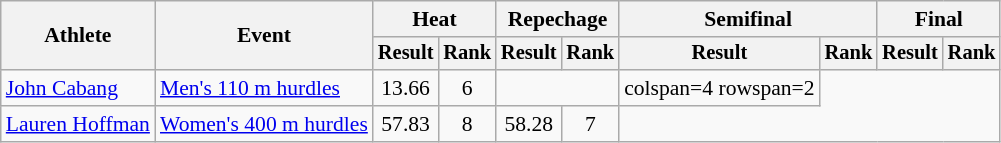<table class="wikitable" style="font-size:90%">
<tr>
<th rowspan="2">Athlete</th>
<th rowspan="2">Event</th>
<th colspan="2">Heat</th>
<th colspan="2">Repechage</th>
<th colspan="2">Semifinal</th>
<th colspan="2">Final</th>
</tr>
<tr style="font-size:95%">
<th>Result</th>
<th>Rank</th>
<th>Result</th>
<th>Rank</th>
<th>Result</th>
<th>Rank</th>
<th>Result</th>
<th>Rank</th>
</tr>
<tr align="center">
<td align="left"><a href='#'>John Cabang</a></td>
<td align="left"><a href='#'>Men's 110 m hurdles</a></td>
<td>13.66</td>
<td>6 <strong>  </strong></td>
<td colspan=2></td>
<td>colspan=4 rowspan=2 </td>
</tr>
<tr align="center">
<td align="left"><a href='#'>Lauren Hoffman</a></td>
<td align="left"><a href='#'>Women's 400 m hurdles</a></td>
<td>57.83</td>
<td>8 <strong>  </strong></td>
<td>58.28</td>
<td>7</td>
</tr>
</table>
